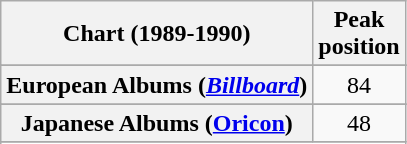<table class = "wikitable sortable plainrowheaders" style="text-align:center">
<tr>
<th scope="col">Chart (1989-1990)</th>
<th scope="col">Peak<br>position</th>
</tr>
<tr>
</tr>
<tr>
</tr>
<tr>
<th scope="row">European Albums (<em><a href='#'>Billboard</a></em>)</th>
<td>84</td>
</tr>
<tr>
</tr>
<tr>
<th scope="row">Japanese Albums (<a href='#'>Oricon</a>)</th>
<td>48</td>
</tr>
<tr>
</tr>
<tr>
</tr>
<tr>
</tr>
<tr>
</tr>
<tr>
</tr>
</table>
